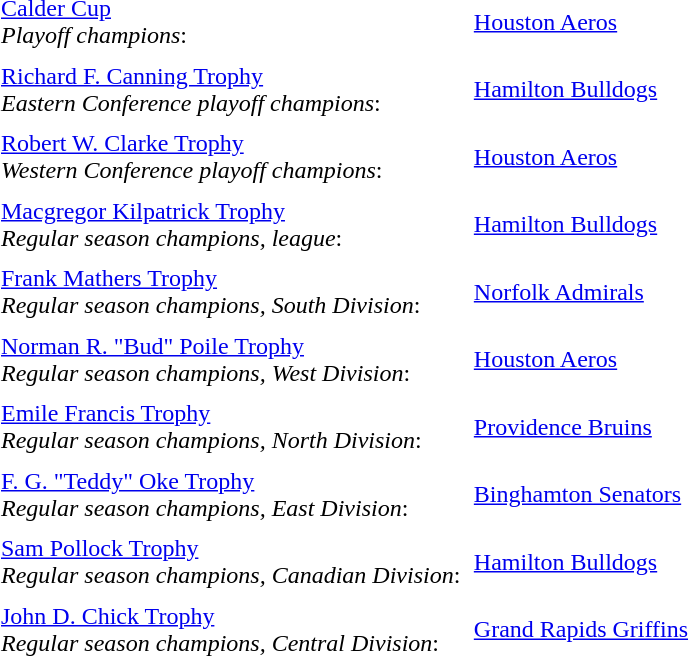<table cellpadding="3" cellspacing="3">
<tr>
<td><a href='#'>Calder Cup</a><br><em>Playoff champions</em>:</td>
<td><a href='#'>Houston Aeros</a></td>
</tr>
<tr>
<td><a href='#'>Richard F. Canning Trophy</a><br><em>Eastern Conference playoff champions</em>:</td>
<td><a href='#'>Hamilton Bulldogs</a></td>
</tr>
<tr>
<td><a href='#'>Robert W. Clarke Trophy</a><br><em>Western Conference playoff champions</em>:</td>
<td><a href='#'>Houston Aeros</a></td>
</tr>
<tr>
<td><a href='#'>Macgregor Kilpatrick Trophy</a><br><em>Regular season champions, league</em>:</td>
<td><a href='#'>Hamilton Bulldogs</a></td>
</tr>
<tr>
<td><a href='#'>Frank Mathers Trophy</a><br><em>Regular season champions, South Division</em>:</td>
<td><a href='#'>Norfolk Admirals</a></td>
</tr>
<tr>
<td><a href='#'>Norman R. "Bud" Poile Trophy</a><br><em>Regular season champions, West Division</em>:</td>
<td><a href='#'>Houston Aeros</a></td>
</tr>
<tr>
<td><a href='#'>Emile Francis Trophy</a><br><em>Regular season champions, North Division</em>:</td>
<td><a href='#'>Providence Bruins</a></td>
</tr>
<tr>
<td><a href='#'>F. G. "Teddy" Oke Trophy</a><br><em>Regular season champions, East Division</em>:</td>
<td><a href='#'>Binghamton Senators</a></td>
</tr>
<tr>
<td><a href='#'>Sam Pollock Trophy</a><br><em>Regular season champions, Canadian Division</em>:</td>
<td><a href='#'>Hamilton Bulldogs</a></td>
</tr>
<tr>
<td><a href='#'>John D. Chick Trophy</a><br><em>Regular season champions, Central Division</em>:</td>
<td><a href='#'>Grand Rapids Griffins</a></td>
</tr>
</table>
